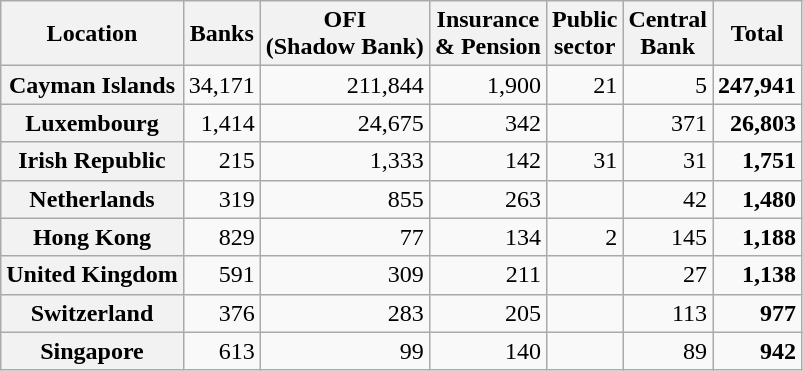<table class="wikitable sortable static-row-numbers static-row-header-text" style="text-align:right">
<tr>
<th>Location</th>
<th>Banks</th>
<th>OFI<br>(Shadow Bank)</th>
<th>Insurance<br>& Pension</th>
<th>Public<br>sector</th>
<th>Central<br>Bank</th>
<th>Total</th>
</tr>
<tr>
<th>Cayman Islands</th>
<td>34,171</td>
<td>211,844</td>
<td>1,900</td>
<td>21</td>
<td>5</td>
<td><strong>247,941</strong></td>
</tr>
<tr>
<th>Luxembourg</th>
<td>1,414</td>
<td>24,675</td>
<td>342</td>
<td></td>
<td>371</td>
<td><strong>26,803</strong></td>
</tr>
<tr>
<th>Irish Republic</th>
<td>215</td>
<td>1,333</td>
<td>142</td>
<td>31</td>
<td>31</td>
<td><strong>1,751</strong></td>
</tr>
<tr>
<th>Netherlands</th>
<td>319</td>
<td>855</td>
<td>263</td>
<td></td>
<td>42</td>
<td><strong>1,480</strong></td>
</tr>
<tr>
<th>Hong Kong</th>
<td>829</td>
<td>77</td>
<td>134</td>
<td>2</td>
<td>145</td>
<td><strong>1,188</strong></td>
</tr>
<tr>
<th>United Kingdom</th>
<td>591</td>
<td>309</td>
<td>211</td>
<td></td>
<td>27</td>
<td><strong>1,138</strong></td>
</tr>
<tr>
<th>Switzerland</th>
<td>376</td>
<td>283</td>
<td>205</td>
<td></td>
<td>113</td>
<td><strong>977</strong></td>
</tr>
<tr>
<th>Singapore</th>
<td>613</td>
<td>99</td>
<td>140</td>
<td></td>
<td>89</td>
<td><strong>942</strong></td>
</tr>
</table>
